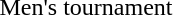<table>
<tr>
<td nowrap>Men's tournament</td>
<td></td>
<td></td>
<td></td>
</tr>
</table>
